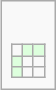<table class="infobox" style="width:auto; font-size:100%">
<tr>
<th style="text-align: center"></th>
</tr>
<tr>
<td><br><table class="wikitable" style="margin: 0">
<tr>
<td></td>
<th style="background: #ddffdd;"></th>
<th style="background: #ddffdd;"></th>
</tr>
<tr>
<th style="background: #ddffdd;"></th>
<td></td>
<td></td>
</tr>
<tr>
<th style="background: #ddffdd;"></th>
<td></td>
<td></td>
</tr>
</table>
</td>
</tr>
</table>
